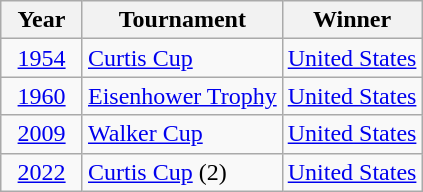<table class="wikitable">
<tr>
<th>  Year  </th>
<th>Tournament</th>
<th>Winner</th>
</tr>
<tr>
<td align=center><a href='#'>1954</a></td>
<td><a href='#'>Curtis Cup</a></td>
<td> <a href='#'>United States</a></td>
</tr>
<tr>
<td align=center><a href='#'>1960</a></td>
<td><a href='#'>Eisenhower Trophy</a></td>
<td> <a href='#'>United States</a></td>
</tr>
<tr>
<td align=center><a href='#'>2009</a></td>
<td><a href='#'>Walker Cup</a></td>
<td> <a href='#'>United States</a></td>
</tr>
<tr>
<td align=center><a href='#'>2022</a></td>
<td><a href='#'>Curtis Cup</a> (2)</td>
<td> <a href='#'>United States</a></td>
</tr>
</table>
